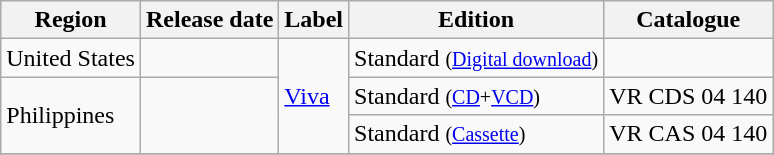<table class="wikitable">
<tr>
<th>Region</th>
<th>Release date</th>
<th>Label</th>
<th>Edition</th>
<th>Catalogue</th>
</tr>
<tr>
<td>United States</td>
<td></td>
<td rowspan="3"><a href='#'>Viva</a></td>
<td>Standard <small>(<a href='#'>Digital download</a>)</small></td>
<td></td>
</tr>
<tr>
<td rowspan="2">Philippines</td>
<td rowspan="2"></td>
<td>Standard <small>(<a href='#'>CD</a>+<a href='#'>VCD</a>)</small></td>
<td>VR CDS 04 140</td>
</tr>
<tr>
<td>Standard <small>(<a href='#'>Cassette</a>)</small></td>
<td>VR CAS 04 140</td>
</tr>
<tr>
</tr>
</table>
